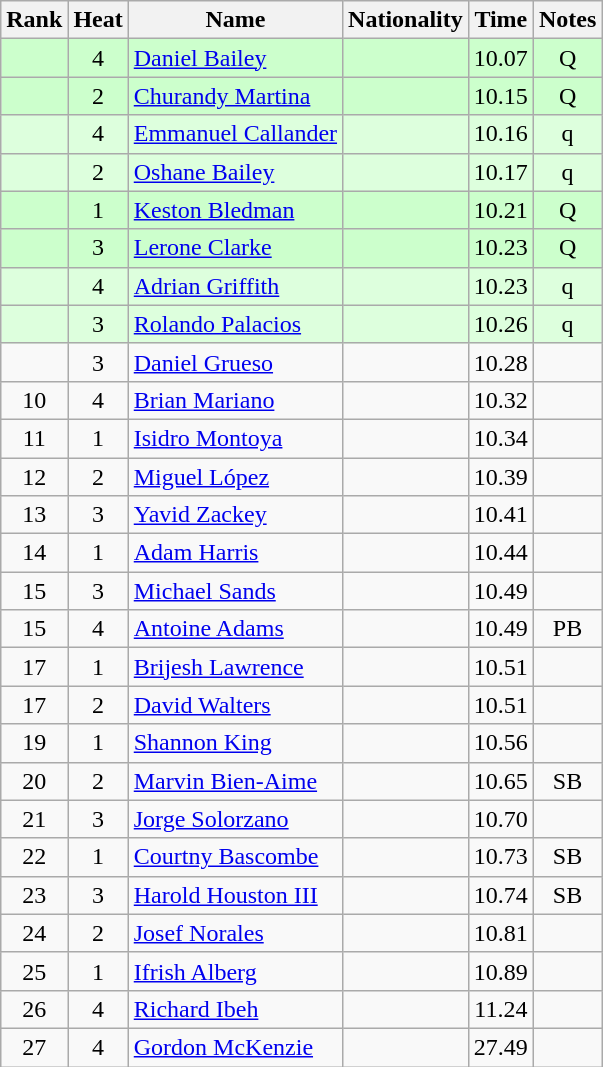<table class="wikitable sortable" style="text-align:center">
<tr>
<th>Rank</th>
<th>Heat</th>
<th>Name</th>
<th>Nationality</th>
<th>Time</th>
<th>Notes</th>
</tr>
<tr bgcolor=ccffcc>
<td></td>
<td>4</td>
<td align=left><a href='#'>Daniel Bailey</a></td>
<td align=left></td>
<td>10.07</td>
<td>Q</td>
</tr>
<tr bgcolor=ccffcc>
<td></td>
<td>2</td>
<td align=left><a href='#'>Churandy Martina</a></td>
<td align=left></td>
<td>10.15</td>
<td>Q</td>
</tr>
<tr bgcolor=ddffdd>
<td></td>
<td>4</td>
<td align=left><a href='#'>Emmanuel Callander</a></td>
<td align=left></td>
<td>10.16</td>
<td>q</td>
</tr>
<tr bgcolor=ddffdd>
<td></td>
<td>2</td>
<td align=left><a href='#'>Oshane Bailey</a></td>
<td align=left></td>
<td>10.17</td>
<td>q</td>
</tr>
<tr bgcolor=ccffcc>
<td></td>
<td>1</td>
<td align=left><a href='#'>Keston Bledman</a></td>
<td align=left></td>
<td>10.21</td>
<td>Q</td>
</tr>
<tr bgcolor=ccffcc>
<td></td>
<td>3</td>
<td align=left><a href='#'>Lerone Clarke</a></td>
<td align=left></td>
<td>10.23</td>
<td>Q</td>
</tr>
<tr bgcolor=ddffdd>
<td></td>
<td>4</td>
<td align=left><a href='#'>Adrian Griffith</a></td>
<td align=left></td>
<td>10.23</td>
<td>q</td>
</tr>
<tr bgcolor=ddffdd>
<td></td>
<td>3</td>
<td align=left><a href='#'>Rolando Palacios</a></td>
<td align=left></td>
<td>10.26</td>
<td>q</td>
</tr>
<tr>
<td></td>
<td>3</td>
<td align=left><a href='#'>Daniel Grueso</a></td>
<td align=left></td>
<td>10.28</td>
<td></td>
</tr>
<tr>
<td>10</td>
<td>4</td>
<td align=left><a href='#'>Brian Mariano</a></td>
<td align=left></td>
<td>10.32</td>
<td></td>
</tr>
<tr>
<td>11</td>
<td>1</td>
<td align=left><a href='#'>Isidro Montoya</a></td>
<td align=left></td>
<td>10.34</td>
<td></td>
</tr>
<tr>
<td>12</td>
<td>2</td>
<td align=left><a href='#'>Miguel López</a></td>
<td align=left></td>
<td>10.39</td>
<td></td>
</tr>
<tr>
<td>13</td>
<td>3</td>
<td align=left><a href='#'>Yavid Zackey</a></td>
<td align=left></td>
<td>10.41</td>
<td></td>
</tr>
<tr>
<td>14</td>
<td>1</td>
<td align=left><a href='#'>Adam Harris</a></td>
<td align=left></td>
<td>10.44</td>
<td></td>
</tr>
<tr>
<td>15</td>
<td>3</td>
<td align=left><a href='#'>Michael Sands</a></td>
<td align=left></td>
<td>10.49</td>
<td></td>
</tr>
<tr>
<td>15</td>
<td>4</td>
<td align=left><a href='#'>Antoine Adams</a></td>
<td align=left></td>
<td>10.49</td>
<td>PB</td>
</tr>
<tr>
<td>17</td>
<td>1</td>
<td align=left><a href='#'>Brijesh Lawrence</a></td>
<td align=left></td>
<td>10.51</td>
<td></td>
</tr>
<tr>
<td>17</td>
<td>2</td>
<td align=left><a href='#'>David Walters</a></td>
<td align=left></td>
<td>10.51</td>
<td></td>
</tr>
<tr>
<td>19</td>
<td>1</td>
<td align=left><a href='#'>Shannon King</a></td>
<td align=left></td>
<td>10.56</td>
<td></td>
</tr>
<tr>
<td>20</td>
<td>2</td>
<td align=left><a href='#'>Marvin Bien-Aime</a></td>
<td align=left></td>
<td>10.65</td>
<td>SB</td>
</tr>
<tr>
<td>21</td>
<td>3</td>
<td align=left><a href='#'>Jorge Solorzano</a></td>
<td align=left></td>
<td>10.70</td>
<td></td>
</tr>
<tr>
<td>22</td>
<td>1</td>
<td align=left><a href='#'>Courtny Bascombe</a></td>
<td align=left></td>
<td>10.73</td>
<td>SB</td>
</tr>
<tr>
<td>23</td>
<td>3</td>
<td align=left><a href='#'>Harold Houston III</a></td>
<td align=left></td>
<td>10.74</td>
<td>SB</td>
</tr>
<tr>
<td>24</td>
<td>2</td>
<td align=left><a href='#'>Josef Norales</a></td>
<td align=left></td>
<td>10.81</td>
<td></td>
</tr>
<tr>
<td>25</td>
<td>1</td>
<td align=left><a href='#'>Ifrish Alberg</a></td>
<td align=left></td>
<td>10.89</td>
<td></td>
</tr>
<tr>
<td>26</td>
<td>4</td>
<td align=left><a href='#'>Richard Ibeh</a></td>
<td align=left></td>
<td>11.24</td>
<td></td>
</tr>
<tr>
<td>27</td>
<td>4</td>
<td align=left><a href='#'>Gordon McKenzie</a></td>
<td align=left></td>
<td>27.49</td>
<td></td>
</tr>
</table>
